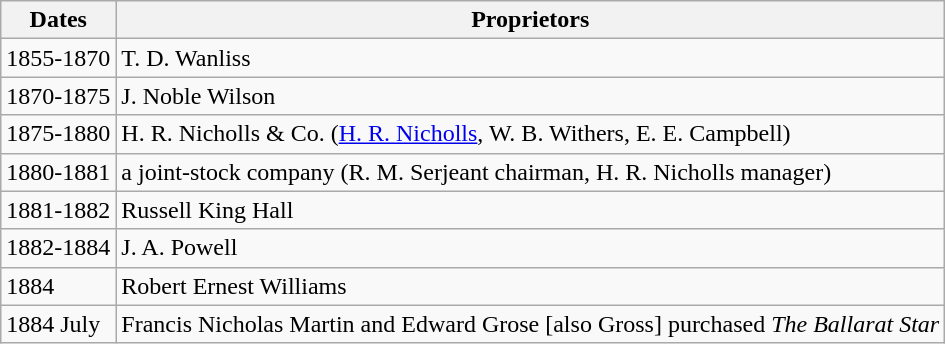<table class="wikitable">
<tr>
<th>Dates</th>
<th>Proprietors</th>
</tr>
<tr>
<td>1855-1870</td>
<td>T. D. Wanliss</td>
</tr>
<tr>
<td>1870-1875</td>
<td>J. Noble Wilson</td>
</tr>
<tr>
<td>1875-1880</td>
<td>H. R. Nicholls & Co. (<a href='#'>H. R. Nicholls</a>, W. B. Withers, E. E. Campbell)</td>
</tr>
<tr>
<td>1880-1881</td>
<td>a joint-stock company (R. M. Serjeant chairman, H. R. Nicholls manager)</td>
</tr>
<tr>
<td>1881-1882</td>
<td>Russell King Hall</td>
</tr>
<tr>
<td>1882-1884</td>
<td>J. A. Powell</td>
</tr>
<tr>
<td>1884</td>
<td>Robert Ernest Williams</td>
</tr>
<tr>
<td>1884 July</td>
<td>Francis Nicholas Martin and Edward Grose [also Gross] purchased <em>The Ballarat Star</em></td>
</tr>
</table>
